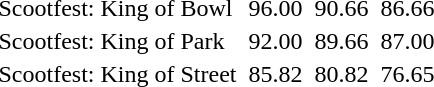<table>
<tr>
<td>Scootfest: King of Bowl</td>
<td></td>
<td>96.00</td>
<td></td>
<td>90.66</td>
<td></td>
<td>86.66</td>
</tr>
<tr>
<td>Scootfest: King of Park</td>
<td></td>
<td>92.00</td>
<td></td>
<td>89.66</td>
<td></td>
<td>87.00</td>
</tr>
<tr>
<td>Scootfest: King of Street</td>
<td></td>
<td>85.82</td>
<td></td>
<td>80.82</td>
<td></td>
<td>76.65</td>
</tr>
<tr>
</tr>
</table>
